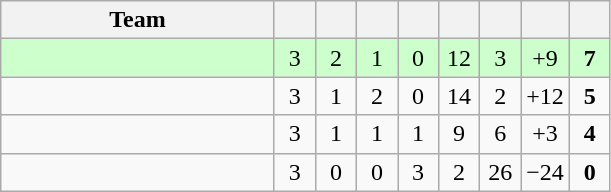<table class="wikitable" style="text-align: center;">
<tr>
<th width="175">Team</th>
<th width="20"></th>
<th width="20"></th>
<th width="20"></th>
<th width="20"></th>
<th width="20"></th>
<th width="20"></th>
<th width="20"></th>
<th width="20"></th>
</tr>
<tr bgcolor="#ccffcc">
<td align=left></td>
<td>3</td>
<td>2</td>
<td>1</td>
<td>0</td>
<td>12</td>
<td>3</td>
<td>+9</td>
<td><strong>7</strong></td>
</tr>
<tr bgcolor=>
<td align=left><em></em></td>
<td>3</td>
<td>1</td>
<td>2</td>
<td>0</td>
<td>14</td>
<td>2</td>
<td>+12</td>
<td><strong>5</strong></td>
</tr>
<tr bgcolor=>
<td align=left></td>
<td>3</td>
<td>1</td>
<td>1</td>
<td>1</td>
<td>9</td>
<td>6</td>
<td>+3</td>
<td><strong>4</strong></td>
</tr>
<tr bgcolor=>
<td align=left></td>
<td>3</td>
<td>0</td>
<td>0</td>
<td>3</td>
<td>2</td>
<td>26</td>
<td>−24</td>
<td><strong>0</strong></td>
</tr>
</table>
